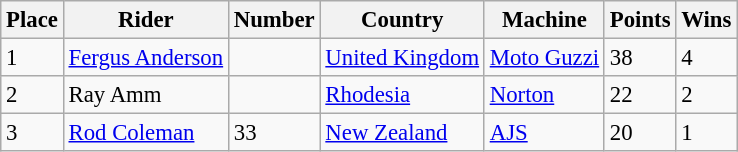<table class="wikitable" style="font-size: 95%;">
<tr>
<th>Place</th>
<th>Rider</th>
<th>Number</th>
<th>Country</th>
<th>Machine</th>
<th>Points</th>
<th>Wins</th>
</tr>
<tr>
<td>1</td>
<td> <a href='#'>Fergus Anderson</a></td>
<td></td>
<td><a href='#'>United Kingdom</a></td>
<td><a href='#'>Moto Guzzi</a></td>
<td>38</td>
<td>4</td>
</tr>
<tr>
<td>2</td>
<td> Ray Amm</td>
<td></td>
<td><a href='#'>Rhodesia</a></td>
<td><a href='#'>Norton</a></td>
<td>22</td>
<td>2</td>
</tr>
<tr>
<td>3</td>
<td> <a href='#'>Rod Coleman</a></td>
<td>33</td>
<td><a href='#'>New Zealand</a></td>
<td><a href='#'>AJS</a></td>
<td>20</td>
<td>1</td>
</tr>
</table>
